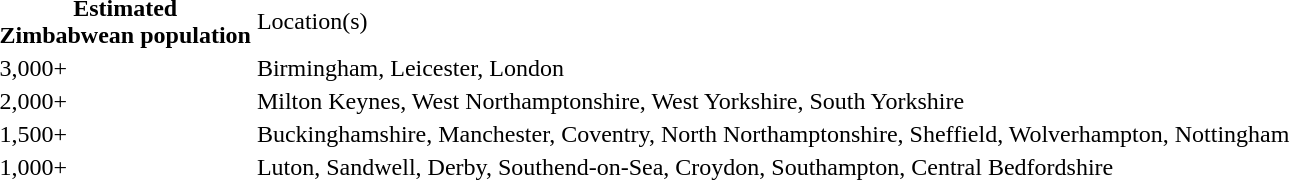<table>
<tr>
<th>Estimated<br>Zimbabwean population</th>
<td>Location(s)</td>
</tr>
<tr>
<td>3,000+</td>
<td>Birmingham, Leicester, London</td>
</tr>
<tr>
<td>2,000+</td>
<td>Milton Keynes, West Northamptonshire, West Yorkshire, South Yorkshire</td>
</tr>
<tr>
<td>1,500+</td>
<td>Buckinghamshire, Manchester, Coventry, North Northamptonshire, Sheffield, Wolverhampton, Nottingham</td>
</tr>
<tr>
<td>1,000+</td>
<td>Luton, Sandwell, Derby, Southend-on-Sea, Croydon, Southampton, Central Bedfordshire</td>
</tr>
</table>
